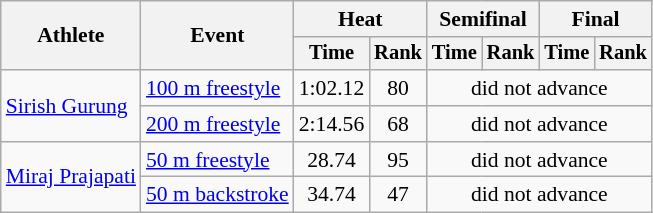<table class=wikitable style="font-size:90%">
<tr>
<th rowspan="2">Athlete</th>
<th rowspan="2">Event</th>
<th colspan="2">Heat</th>
<th colspan="2">Semifinal</th>
<th colspan="2">Final</th>
</tr>
<tr style="font-size:95%">
<th>Time</th>
<th>Rank</th>
<th>Time</th>
<th>Rank</th>
<th>Time</th>
<th>Rank</th>
</tr>
<tr align=center>
<td align=left rowspan=2><a href='#'>Sirish Gurung</a></td>
<td align=left><a href='#'>100 m freestyle</a></td>
<td>1:02.12</td>
<td>80</td>
<td colspan=4>did not advance</td>
</tr>
<tr align=center>
<td align=left><a href='#'>200 m freestyle</a></td>
<td>2:14.56</td>
<td>68</td>
<td colspan=4>did not advance</td>
</tr>
<tr align=center>
<td align=left rowspan=2><a href='#'>Miraj Prajapati</a></td>
<td align=left><a href='#'>50 m freestyle</a></td>
<td>28.74</td>
<td>95</td>
<td colspan=4>did not advance</td>
</tr>
<tr align=center>
<td align=left><a href='#'>50 m backstroke</a></td>
<td>34.74</td>
<td>47</td>
<td colspan=4>did not advance</td>
</tr>
</table>
